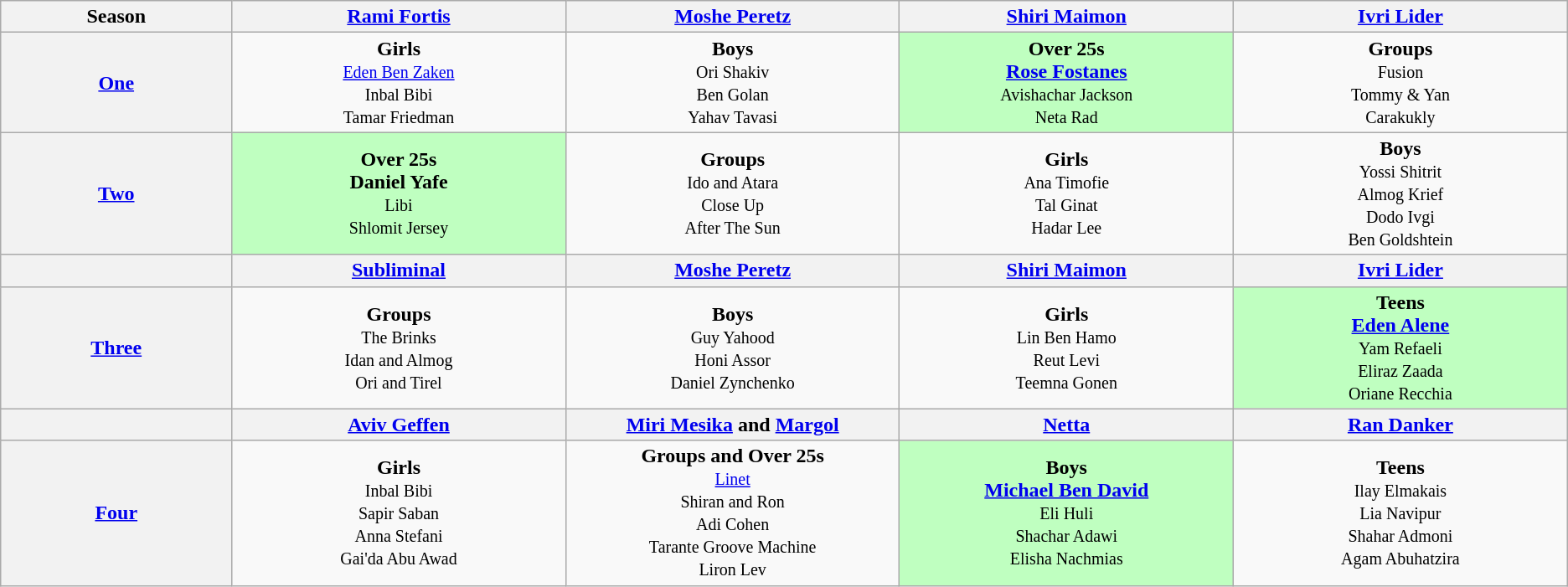<table class="wikitable" style="text-align:center">
<tr>
<th style="width:9%;" scope="col">Season</th>
<th style="width:13%;" scope="col"><a href='#'>Rami Fortis</a></th>
<th style="width:13%;" scope="col"><a href='#'>Moshe Peretz</a></th>
<th style="width:13%;" scope="col"><a href='#'>Shiri Maimon</a></th>
<th style="width:13%;" scope="col"><a href='#'>Ivri Lider</a></th>
</tr>
<tr>
<th scope="row"><a href='#'>One</a></th>
<td><strong>Girls</strong><br><small><a href='#'>Eden Ben Zaken</a><br>Inbal Bibi<br>Tamar Friedman</small></td>
<td><strong>Boys</strong><br><small>Ori Shakiv<br>Ben Golan<br>Yahav Tavasi</small></td>
<td style="background:#BFFFC0;"><strong>Over 25s</strong><br><strong><a href='#'>Rose Fostanes</a></strong><br><small>Avishachar Jackson<br>Neta Rad</small></td>
<td><strong>Groups</strong><br><small>Fusion<br>Tommy & Yan<br>Carakukly</small></td>
</tr>
<tr>
<th scope="row"><a href='#'>Two</a></th>
<td style="background:#BFFFC0;"><strong>Over 25s</strong><br><strong>Daniel Yafe</strong><br><small>Libi<br>Shlomit Jersey</small></td>
<td><strong>Groups</strong><br><small>Ido and Atara<br>Close Up<br>After The Sun</small></td>
<td><strong>Girls</strong><br><small>Ana Timofie<br>Tal Ginat<br>Hadar Lee</small></td>
<td><strong>Boys</strong><br><small>Yossi Shitrit<br>Almog Krief<br>Dodo Ivgi<br>Ben Goldshtein</small></td>
</tr>
<tr>
<th style="width:9%;" scope="col"></th>
<th style="width:13%;" scope="col"><a href='#'>Subliminal</a></th>
<th style="width:13%;" scope="col"><a href='#'>Moshe Peretz</a></th>
<th style="width:13%;" scope="col"><a href='#'>Shiri Maimon</a></th>
<th style="width:13%;" scope="col"><a href='#'>Ivri Lider</a></th>
</tr>
<tr>
<th scope="row"><a href='#'>Three</a></th>
<td><strong>Groups</strong><br><small>The Brinks<br>Idan and Almog<br>Ori and Tirel</small></td>
<td><strong>Boys</strong><br><small>Guy Yahood<br>Honi Assor<br>Daniel Zynchenko</small></td>
<td><strong>Girls</strong><br><small>Lin Ben Hamo<br>Reut Levi<br>Teemna Gonen</small></td>
<td style="background:#BFFFC0;"><strong>Teens</strong><br><strong><a href='#'>Eden Alene</a></strong><br><small>Yam Refaeli<br>Eliraz Zaada<br>Oriane Recchia</small></td>
</tr>
<tr>
<th style="width:9%;" scope="col"></th>
<th style="width:13%;" scope="col"><a href='#'>Aviv Geffen</a></th>
<th style="width:13%;" scope="col"><a href='#'>Miri Mesika</a> and <a href='#'>Margol</a></th>
<th style="width:13%;" scope="col"><a href='#'>Netta</a></th>
<th style="width:13%;" scope="col"><a href='#'>Ran Danker</a></th>
</tr>
<tr>
<th scope="row"><a href='#'>Four</a></th>
<td><strong>Girls</strong><br><small>Inbal Bibi<br>Sapir Saban<br>Anna Stefani<br>Gai'da Abu Awad</small></td>
<td><strong>Groups and Over 25s</strong><br><small><a href='#'>Linet</a><br>Shiran and Ron<br>Adi Cohen<br>Tarante Groove Machine<br>Liron Lev</small></td>
<td style="background:#BFFFC0;"><strong>Boys</strong><br><strong><a href='#'>Michael Ben David</a></strong><br><small>Eli Huli<br>Shachar Adawi<br>Elisha Nachmias</small></td>
<td><strong>Teens</strong><br><small>Ilay Elmakais<br>Lia Navipur<br>Shahar Admoni<br>Agam Abuhatzira</small></td>
</tr>
</table>
